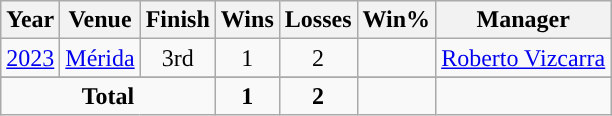<table class="wikitable sortable plainrowheaders" style="text-align:center;">
<tr>
<th scope="col">Year</th>
<th scope="col">Venue</th>
<th scope="col">Finish</th>
<th scope="col">Wins</th>
<th scope="col">Losses</th>
<th scope="col">Win%</th>
<th scope="col">Manager</th>
</tr>
<tr>
<td><a href='#'>2023</a></td>
<td align=left> <a href='#'>Mérida</a></td>
<td>3rd</td>
<td>1</td>
<td>2</td>
<td></td>
<td align=left> <a href='#'>Roberto Vizcarra</a></td>
</tr>
<tr>
</tr>
<tr style="text-align:center; ">
<td colspan="3"><strong>Total</strong></td>
<td><strong>1</strong></td>
<td><strong>2</strong></td>
<td><strong></strong></td>
<td></td>
</tr>
</table>
